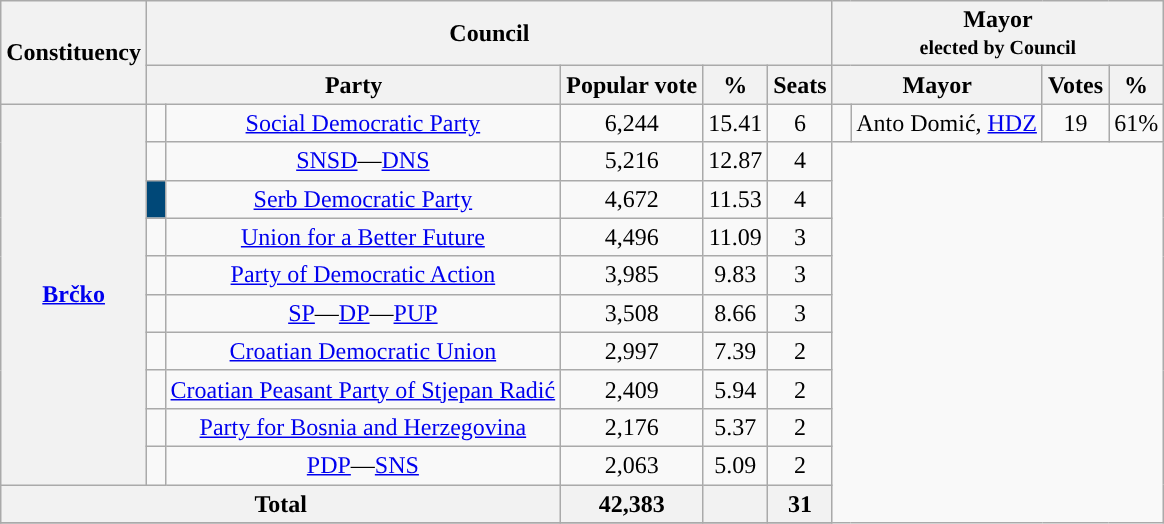<table class="wikitable">
<tr>
<th rowspan=2>Constituency</th>
<th colspan=5>Council</th>
<th colspan=5>Mayor<br><small>elected by Council</small></th>
</tr>
<tr>
<th colspan=2>Party</th>
<th>Popular vote</th>
<th>%</th>
<th>Seats</th>
<th colspan=2>Mayor</th>
<th>Votes</th>
<th>%</th>
</tr>
<tr>
<th rowspan=10><a href='#'>Brčko</a></th>
<td width=5px style="background-color:"></td>
<td align=center><a href='#'>Social Democratic Party</a></td>
<td align=center>6,244</td>
<td align=center>15.41</td>
<td align=center>6</td>
<td width=5px style="background-color:"></td>
<td>Anto Domić, <a href='#'>HDZ</a></td>
<td align=center>19</td>
<td align=center>61%</td>
</tr>
<tr>
<td width=5px style="background-color:"></td>
<td align=center><a href='#'>SNSD</a>—<a href='#'>DNS</a></td>
<td align=center>5,216</td>
<td align=center>12.87</td>
<td align=center>4</td>
</tr>
<tr>
<td width=5px style="background-color:#004878"></td>
<td align=center><a href='#'>Serb Democratic Party</a></td>
<td align=center>4,672</td>
<td align=center>11.53</td>
<td align=center>4</td>
</tr>
<tr>
<td width=5px style="background-color:"></td>
<td align=center><a href='#'>Union for a Better Future</a></td>
<td align=center>4,496</td>
<td align=center>11.09</td>
<td align=center>3</td>
</tr>
<tr>
<td width=5px style="background-color:"></td>
<td align=center><a href='#'>Party of Democratic Action</a></td>
<td align=center>3,985</td>
<td align=center>9.83</td>
<td align=center>3</td>
</tr>
<tr>
<td width=5px style="background-color:"></td>
<td align=center><a href='#'>SP</a>—<a href='#'>DP</a>—<a href='#'>PUP</a></td>
<td align=center>3,508</td>
<td align=center>8.66</td>
<td align=center>3</td>
</tr>
<tr>
<td width=5px style="background-color:"></td>
<td align=center><a href='#'>Croatian Democratic Union</a></td>
<td align=center>2,997</td>
<td align=center>7.39</td>
<td align=center>2</td>
</tr>
<tr>
<td width=5px style="background-color:"></td>
<td align=center><a href='#'>Croatian Peasant Party of Stjepan Radić</a></td>
<td align=center>2,409</td>
<td align=center>5.94</td>
<td align=center>2</td>
</tr>
<tr>
<td width=5px style="background-color:"></td>
<td align=center><a href='#'>Party for Bosnia and Herzegovina</a></td>
<td align=center>2,176</td>
<td align=center>5.37</td>
<td align=center>2</td>
</tr>
<tr>
<td width=5px style="background-color:"></td>
<td align=center><a href='#'>PDP</a>—<a href='#'>SNS</a></td>
<td align=center>2,063</td>
<td align=center>5.09</td>
<td align=center>2</td>
</tr>
<tr>
<th colspan=3><strong>Total</strong></th>
<th align=center>42,383</th>
<th align=center></th>
<th align=center>31</th>
</tr>
<tr>
</tr>
</table>
